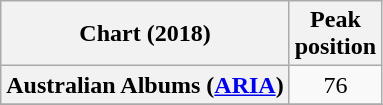<table class="wikitable sortable plainrowheaders" style="text-align:center">
<tr>
<th scope="col">Chart (2018)</th>
<th scope="col">Peak<br> position</th>
</tr>
<tr>
<th scope="row">Australian Albums (<a href='#'>ARIA</a>)</th>
<td>76</td>
</tr>
<tr>
</tr>
<tr>
</tr>
<tr>
</tr>
<tr>
</tr>
</table>
